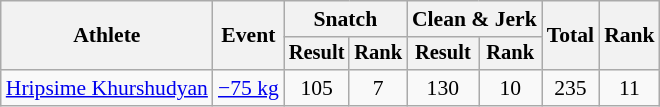<table class=wikitable style="font-size:90%">
<tr>
<th rowspan="2">Athlete</th>
<th rowspan="2">Event</th>
<th colspan="2">Snatch</th>
<th colspan="2">Clean & Jerk</th>
<th rowspan="2">Total</th>
<th rowspan="2">Rank</th>
</tr>
<tr style="font-size:95%">
<th>Result</th>
<th>Rank</th>
<th>Result</th>
<th>Rank</th>
</tr>
<tr align=center>
<td align=left><a href='#'>Hripsime Khurshudyan</a></td>
<td align=left><a href='#'>−75 kg</a></td>
<td>105</td>
<td>7</td>
<td>130</td>
<td>10</td>
<td>235</td>
<td>11</td>
</tr>
</table>
